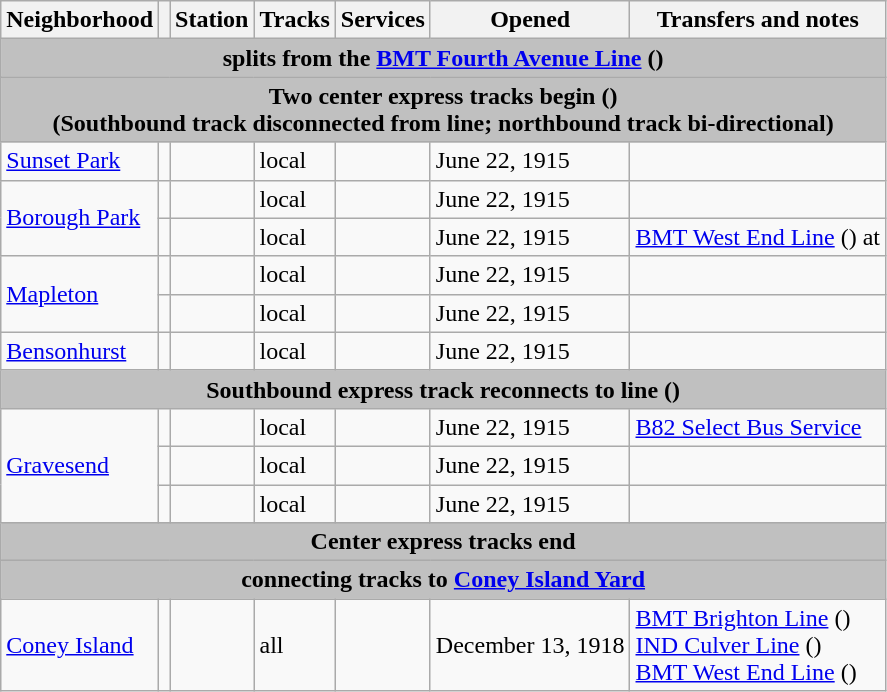<table class="wikitable">
<tr>
<th>Neighborhood</th>
<th></th>
<th>Station</th>
<th>Tracks</th>
<th>Services</th>
<th>Opened</th>
<th>Transfers and notes</th>
</tr>
<tr>
<th colspan=7 style="background-color: silver;">splits from the <a href='#'>BMT Fourth Avenue Line</a> ()</th>
</tr>
<tr>
<th colspan=7 style="background-color: silver;">Two center express tracks begin ()<br>(Southbound track disconnected from line; northbound track bi-directional)</th>
</tr>
<tr>
<td><a href='#'>Sunset Park</a></td>
<td align=center></td>
<td></td>
<td>local</td>
<td></td>
<td>June 22, 1915</td>
<td></td>
</tr>
<tr>
<td rowspan="2"><a href='#'>Borough Park</a></td>
<td></td>
<td></td>
<td>local</td>
<td></td>
<td>June 22, 1915</td>
<td></td>
</tr>
<tr>
<td align=center></td>
<td></td>
<td>local</td>
<td></td>
<td>June 22, 1915</td>
<td><a href='#'>BMT West End Line</a> () at </td>
</tr>
<tr>
<td rowspan="2"><a href='#'>Mapleton</a></td>
<td></td>
<td></td>
<td>local</td>
<td></td>
<td>June 22, 1915</td>
<td></td>
</tr>
<tr>
<td></td>
<td></td>
<td>local</td>
<td></td>
<td>June 22, 1915</td>
<td></td>
</tr>
<tr>
<td><a href='#'>Bensonhurst</a></td>
<td></td>
<td></td>
<td>local</td>
<td></td>
<td>June 22, 1915</td>
<td></td>
</tr>
<tr>
<th colspan=7 style="background-color: silver;">Southbound express track reconnects to line ()</th>
</tr>
<tr>
<td rowspan=3><a href='#'>Gravesend</a></td>
<td></td>
<td></td>
<td>local</td>
<td></td>
<td>June 22, 1915</td>
<td><a href='#'>B82 Select Bus Service</a></td>
</tr>
<tr>
<td></td>
<td></td>
<td>local</td>
<td></td>
<td>June 22, 1915</td>
<td></td>
</tr>
<tr>
<td></td>
<td></td>
<td>local</td>
<td></td>
<td>June 22, 1915</td>
<td></td>
</tr>
<tr>
<th colspan=7 style="background-color: silver;">Center express tracks end</th>
</tr>
<tr>
<th colspan=7 style="background-color: silver;">connecting tracks to <a href='#'>Coney Island Yard</a></th>
</tr>
<tr>
<td><a href='#'>Coney Island</a></td>
<td></td>
<td nowrap></td>
<td>all</td>
<td></td>
<td>December 13, 1918</td>
<td><a href='#'>BMT Brighton Line</a> ()<br><a href='#'>IND Culver Line</a> ()<br><a href='#'>BMT West End Line</a> ()</td>
</tr>
</table>
